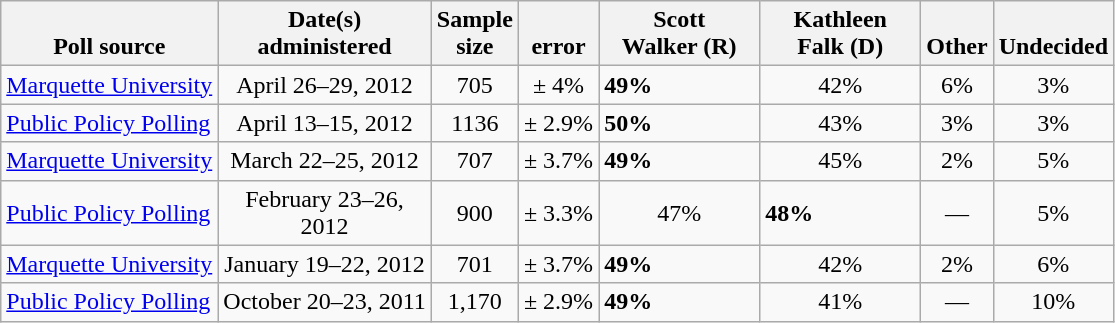<table class="wikitable">
<tr valign= bottom>
<th>Poll source</th>
<th style="width:135px;">Date(s)<br>administered</th>
<th class=small>Sample<br>size</th>
<th><br>error</th>
<th style="width:100px;">Scott<br>Walker (R)</th>
<th style="width:100px;">Kathleen<br>Falk (D)</th>
<th>Other</th>
<th>Undecided</th>
</tr>
<tr>
<td><a href='#'>Marquette University</a></td>
<td align=center>April 26–29, 2012</td>
<td align=center>705</td>
<td align=center>± 4%</td>
<td><strong>49%</strong></td>
<td align=center>42%</td>
<td align=center>6%</td>
<td align=center>3%</td>
</tr>
<tr>
<td><a href='#'>Public Policy Polling</a></td>
<td align=center>April 13–15, 2012</td>
<td align=center>1136</td>
<td align=center>± 2.9%</td>
<td><strong>50%</strong></td>
<td align=center>43%</td>
<td align=center>3%</td>
<td align=center>3%</td>
</tr>
<tr>
<td><a href='#'>Marquette University</a></td>
<td align=center>March 22–25, 2012</td>
<td align=center>707</td>
<td align=center>± 3.7%</td>
<td><strong>49%</strong></td>
<td align=center>45%</td>
<td align=center>2%</td>
<td align=center>5%</td>
</tr>
<tr>
<td><a href='#'>Public Policy Polling</a></td>
<td align=center>February 23–26, 2012</td>
<td align=center>900</td>
<td align=center>± 3.3%</td>
<td align=center>47%</td>
<td><strong>48%</strong></td>
<td align=center>—</td>
<td align=center>5%</td>
</tr>
<tr>
<td><a href='#'>Marquette University</a></td>
<td align=center>January 19–22, 2012</td>
<td align=center>701</td>
<td align=center>± 3.7%</td>
<td><strong>49%</strong></td>
<td align=center>42%</td>
<td align=center>2%</td>
<td align=center>6%</td>
</tr>
<tr>
<td><a href='#'>Public Policy Polling</a></td>
<td align=center>October 20–23, 2011</td>
<td align=center>1,170</td>
<td align=center>± 2.9%</td>
<td><strong>49%</strong></td>
<td align=center>41%</td>
<td align=center>—</td>
<td align=center>10%</td>
</tr>
</table>
